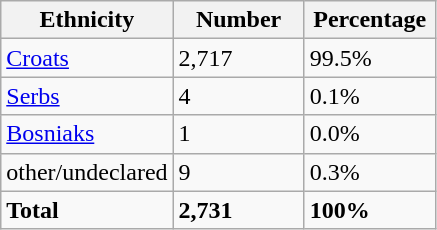<table class="wikitable">
<tr>
<th width="100px">Ethnicity</th>
<th width="80px">Number</th>
<th width="80px">Percentage</th>
</tr>
<tr>
<td><a href='#'>Croats</a></td>
<td>2,717</td>
<td>99.5%</td>
</tr>
<tr>
<td><a href='#'>Serbs</a></td>
<td>4</td>
<td>0.1%</td>
</tr>
<tr>
<td><a href='#'>Bosniaks</a></td>
<td>1</td>
<td>0.0%</td>
</tr>
<tr>
<td>other/undeclared</td>
<td>9</td>
<td>0.3%</td>
</tr>
<tr>
<td><strong>Total</strong></td>
<td><strong>2,731</strong></td>
<td><strong>100%</strong></td>
</tr>
</table>
